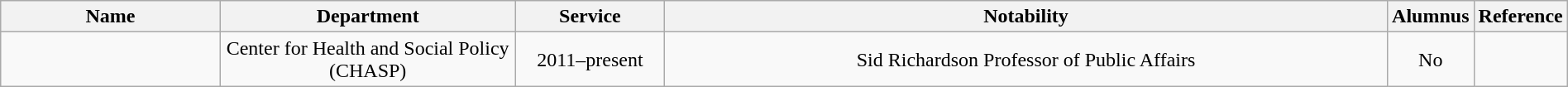<table class="wikitable sortable" style="width:100%">
<tr>
<th style="width:15%;">Name</th>
<th style="width:20%;">Department</th>
<th style="width:10%;">Service</th>
<th style="width:50%;" class="unsortable">Notability</th>
<th style="width:5%;">Alumnus</th>
<th style="width:*;" class="unsortable">Reference</th>
</tr>
<tr>
<td></td>
<td style="text-align:center;">Center for Health and Social Policy (CHASP)</td>
<td style="text-align:center;">2011–present</td>
<td style="text-align:center;">Sid Richardson Professor of Public Affairs</td>
<td style="text-align:center;">No</td>
<td style="text-align:center;"></td>
</tr>
</table>
